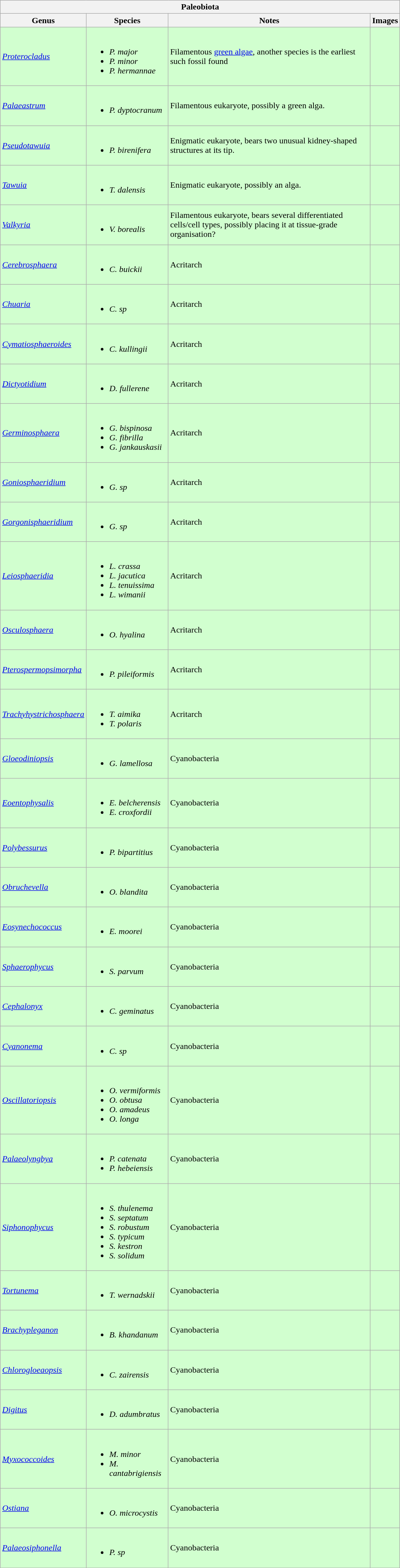<table class="wikitable sortable" style="background:white; width:60%;">
<tr>
<th colspan="5" align="center">Paleobiota</th>
</tr>
<tr>
<th>Genus</th>
<th>Species</th>
<th>Notes</th>
<th>Images</th>
</tr>
<tr>
<td style="background:#D1FFCF;"><em><a href='#'>Proterocladus</a></em></td>
<td style="background:#D1FFCF;"><br><ul><li><em>P. major</em></li><li><em>P. minor</em></li><li><em>P. hermannae</em></li></ul></td>
<td style="background:#D1FFCF;">Filamentous <a href='#'>green algae</a>, another species is the earliest such fossil found</td>
<td style="background:#D1FFCF;"></td>
</tr>
<tr>
<td style="background:#D1FFCF;"><em><a href='#'>Palaeastrum</a></em></td>
<td style="background:#D1FFCF;"><br><ul><li><em>P. dyptocranum</em></li></ul></td>
<td style="background:#D1FFCF;">Filamentous eukaryote, possibly a green alga.</td>
<td style="background:#D1FFCF;"></td>
</tr>
<tr>
<td style="background:#D1FFCF;"><em><a href='#'>Pseudotawuia</a></em></td>
<td style="background:#D1FFCF;"><br><ul><li><em>P. birenifera</em></li></ul></td>
<td style="background:#D1FFCF;">Enigmatic eukaryote, bears two unusual kidney-shaped structures at its tip.</td>
<td style="background:#D1FFCF;"></td>
</tr>
<tr>
<td style="background:#D1FFCF;"><em><a href='#'>Tawuia</a></em></td>
<td style="background:#D1FFCF;"><br><ul><li><em>T. dalensis</em></li></ul></td>
<td style="background:#D1FFCF;">Enigmatic eukaryote, possibly an alga.</td>
<td style="background:#D1FFCF;"></td>
</tr>
<tr>
<td style="background:#D1FFCF;"><em><a href='#'>Valkyria</a></em></td>
<td style="background:#D1FFCF;"><br><ul><li><em>V. borealis</em></li></ul></td>
<td style="background:#D1FFCF;">Filamentous eukaryote, bears several differentiated cells/cell types, possibly placing it at tissue-grade organisation?</td>
<td style="background:#D1FFCF;"></td>
</tr>
<tr>
<td style="background:#D1FFCF;"><em><a href='#'>Cerebrosphaera</a></em></td>
<td style="background:#D1FFCF;"><br><ul><li><em>C. buickii</em></li></ul></td>
<td style="background:#D1FFCF;">Acritarch</td>
<td style="background:#D1FFCF;"></td>
</tr>
<tr>
<td style="background:#D1FFCF;"><em><a href='#'>Chuaria</a></em></td>
<td style="background:#D1FFCF;"><br><ul><li><em>C. sp</em></li></ul></td>
<td style="background:#D1FFCF;">Acritarch</td>
<td style="background:#D1FFCF;"></td>
</tr>
<tr>
<td style="background:#D1FFCF;"><em><a href='#'>Cymatiosphaeroides</a></em></td>
<td style="background:#D1FFCF;"><br><ul><li><em>C. kullingii</em></li></ul></td>
<td style="background:#D1FFCF;">Acritarch</td>
<td style="background:#D1FFCF;"></td>
</tr>
<tr>
<td style="background:#D1FFCF;"><em><a href='#'>Dictyotidium</a></em></td>
<td style="background:#D1FFCF;"><br><ul><li><em>D. fullerene</em></li></ul></td>
<td style="background:#D1FFCF;">Acritarch</td>
<td style="background:#D1FFCF;"></td>
</tr>
<tr>
<td style="background:#D1FFCF;"><em><a href='#'>Germinosphaera</a></em></td>
<td style="background:#D1FFCF;"><br><ul><li><em>G. bispinosa</em></li><li><em>G. fibrilla</em></li><li><em>G. jankauskasii</em></li></ul></td>
<td style="background:#D1FFCF;">Acritarch</td>
<td style="background:#D1FFCF;"></td>
</tr>
<tr>
<td style="background:#D1FFCF;"><em><a href='#'>Goniosphaeridium</a></em></td>
<td style="background:#D1FFCF;"><br><ul><li><em>G. sp</em></li></ul></td>
<td style="background:#D1FFCF;">Acritarch</td>
<td style="background:#D1FFCF;"></td>
</tr>
<tr>
<td style="background:#D1FFCF;"><em><a href='#'>Gorgonisphaeridium</a></em></td>
<td style="background:#D1FFCF;"><br><ul><li><em>G. sp</em></li></ul></td>
<td style="background:#D1FFCF;">Acritarch</td>
<td style="background:#D1FFCF;"></td>
</tr>
<tr>
<td style="background:#D1FFCF;"><em><a href='#'>Leiosphaeridia</a></em></td>
<td style="background:#D1FFCF;"><br><ul><li><em>L. crassa</em></li><li><em>L. jacutica</em></li><li><em>L. tenuissima</em></li><li><em>L. wimanii</em></li></ul></td>
<td style="background:#D1FFCF;">Acritarch</td>
<td style="background:#D1FFCF;"></td>
</tr>
<tr>
<td style="background:#D1FFCF;"><em><a href='#'>Osculosphaera</a></em></td>
<td style="background:#D1FFCF;"><br><ul><li><em>O. hyalina</em></li></ul></td>
<td style="background:#D1FFCF;">Acritarch</td>
<td style="background:#D1FFCF;"></td>
</tr>
<tr>
<td style="background:#D1FFCF;"><em><a href='#'>Pterospermopsimorpha</a></em></td>
<td style="background:#D1FFCF;"><br><ul><li><em>P. pileiformis</em></li></ul></td>
<td style="background:#D1FFCF;">Acritarch</td>
<td style="background:#D1FFCF;"></td>
</tr>
<tr>
<td style="background:#D1FFCF;"><em><a href='#'>Trachyhystrichosphaera</a></em></td>
<td style="background:#D1FFCF;"><br><ul><li><em>T. aimika</em></li><li><em>T. polaris</em></li></ul></td>
<td style="background:#D1FFCF;">Acritarch</td>
<td style="background:#D1FFCF;"></td>
</tr>
<tr>
<td style="background:#D1FFCF;"><em><a href='#'>Gloeodiniopsis</a></em></td>
<td style="background:#D1FFCF;"><br><ul><li><em>G. lamellosa</em></li></ul></td>
<td style="background:#D1FFCF;">Cyanobacteria</td>
<td style="background:#D1FFCF;"></td>
</tr>
<tr>
<td style="background:#D1FFCF;"><em><a href='#'>Eoentophysalis</a></em></td>
<td style="background:#D1FFCF;"><br><ul><li><em>E. belcherensis</em></li><li><em>E. croxfordii</em></li></ul></td>
<td style="background:#D1FFCF;">Cyanobacteria</td>
<td style="background:#D1FFCF;"></td>
</tr>
<tr>
<td style="background:#D1FFCF;"><em><a href='#'>Polybessurus</a></em></td>
<td style="background:#D1FFCF;"><br><ul><li><em>P. bipartitius</em></li></ul></td>
<td style="background:#D1FFCF;">Cyanobacteria</td>
<td style="background:#D1FFCF;"></td>
</tr>
<tr>
<td style="background:#D1FFCF;"><em><a href='#'>Obruchevella</a></em></td>
<td style="background:#D1FFCF;"><br><ul><li><em>O. blandita</em></li></ul></td>
<td style="background:#D1FFCF;">Cyanobacteria</td>
<td style="background:#D1FFCF;"></td>
</tr>
<tr>
<td style="background:#D1FFCF;"><em><a href='#'>Eosynechococcus</a></em></td>
<td style="background:#D1FFCF;"><br><ul><li><em>E. moorei</em></li></ul></td>
<td style="background:#D1FFCF;">Cyanobacteria</td>
<td style="background:#D1FFCF;"></td>
</tr>
<tr>
<td style="background:#D1FFCF;"><em><a href='#'>Sphaerophycus</a></em></td>
<td style="background:#D1FFCF;"><br><ul><li><em>S. parvum</em></li></ul></td>
<td style="background:#D1FFCF;">Cyanobacteria</td>
<td style="background:#D1FFCF;"></td>
</tr>
<tr>
<td style="background:#D1FFCF;"><em><a href='#'>Cephalonyx</a></em></td>
<td style="background:#D1FFCF;"><br><ul><li><em>C. geminatus</em></li></ul></td>
<td style="background:#D1FFCF;">Cyanobacteria</td>
<td style="background:#D1FFCF;"></td>
</tr>
<tr>
<td style="background:#D1FFCF;"><em><a href='#'>Cyanonema</a></em></td>
<td style="background:#D1FFCF;"><br><ul><li><em>C. sp</em></li></ul></td>
<td style="background:#D1FFCF;">Cyanobacteria</td>
<td style="background:#D1FFCF;"></td>
</tr>
<tr>
<td style="background:#D1FFCF;"><em><a href='#'>Oscillatoriopsis</a></em></td>
<td style="background:#D1FFCF;"><br><ul><li><em>O. vermiformis</em></li><li><em>O. obtusa</em></li><li><em>O. amadeus</em></li><li><em>O. longa</em></li></ul></td>
<td style="background:#D1FFCF;">Cyanobacteria</td>
<td style="background:#D1FFCF;"></td>
</tr>
<tr>
<td style="background:#D1FFCF;"><em><a href='#'>Palaeolyngbya</a></em></td>
<td style="background:#D1FFCF;"><br><ul><li><em>P. catenata</em></li><li><em>P. hebeiensis</em></li></ul></td>
<td style="background:#D1FFCF;">Cyanobacteria</td>
<td style="background:#D1FFCF;"></td>
</tr>
<tr>
<td style="background:#D1FFCF;"><em><a href='#'>Siphonophycus</a></em></td>
<td style="background:#D1FFCF;"><br><ul><li><em>S. thulenema</em></li><li><em>S. septatum</em></li><li><em>S. robustum</em></li><li><em>S. typicum</em></li><li><em>S. kestron</em></li><li><em>S. solidum</em></li></ul></td>
<td style="background:#D1FFCF;">Cyanobacteria</td>
<td style="background:#D1FFCF;"></td>
</tr>
<tr>
<td style="background:#D1FFCF;"><em><a href='#'>Tortunema</a></em></td>
<td style="background:#D1FFCF;"><br><ul><li><em>T. wernadskii</em></li></ul></td>
<td style="background:#D1FFCF;">Cyanobacteria</td>
<td style="background:#D1FFCF;"></td>
</tr>
<tr>
<td style="background:#D1FFCF;"><em><a href='#'>Brachypleganon</a></em></td>
<td style="background:#D1FFCF;"><br><ul><li><em>B. khandanum</em></li></ul></td>
<td style="background:#D1FFCF;">Cyanobacteria</td>
<td style="background:#D1FFCF;"></td>
</tr>
<tr>
<td style="background:#D1FFCF;"><em><a href='#'>Chlorogloeaopsis</a></em></td>
<td style="background:#D1FFCF;"><br><ul><li><em>C. zairensis</em></li></ul></td>
<td style="background:#D1FFCF;">Cyanobacteria</td>
<td style="background:#D1FFCF;"></td>
</tr>
<tr>
<td style="background:#D1FFCF;"><em><a href='#'>Digitus</a></em></td>
<td style="background:#D1FFCF;"><br><ul><li><em>D. adumbratus</em></li></ul></td>
<td style="background:#D1FFCF;">Cyanobacteria</td>
<td style="background:#D1FFCF;"></td>
</tr>
<tr>
<td style="background:#D1FFCF;"><em><a href='#'>Myxococcoides</a></em></td>
<td style="background:#D1FFCF;"><br><ul><li><em>M. minor</em></li><li><em>M. cantabrigiensis</em></li></ul></td>
<td style="background:#D1FFCF;">Cyanobacteria</td>
<td style="background:#D1FFCF;"></td>
</tr>
<tr>
<td style="background:#D1FFCF;"><em><a href='#'>Ostiana</a></em></td>
<td style="background:#D1FFCF;"><br><ul><li><em>O. microcystis</em></li></ul></td>
<td style="background:#D1FFCF;">Cyanobacteria</td>
<td style="background:#D1FFCF;"></td>
</tr>
<tr>
<td style="background:#D1FFCF;"><em><a href='#'>Palaeosiphonella</a></em></td>
<td style="background:#D1FFCF;"><br><ul><li><em>P. sp</em></li></ul></td>
<td style="background:#D1FFCF;">Cyanobacteria</td>
<td style="background:#D1FFCF;"></td>
</tr>
<tr>
</tr>
</table>
